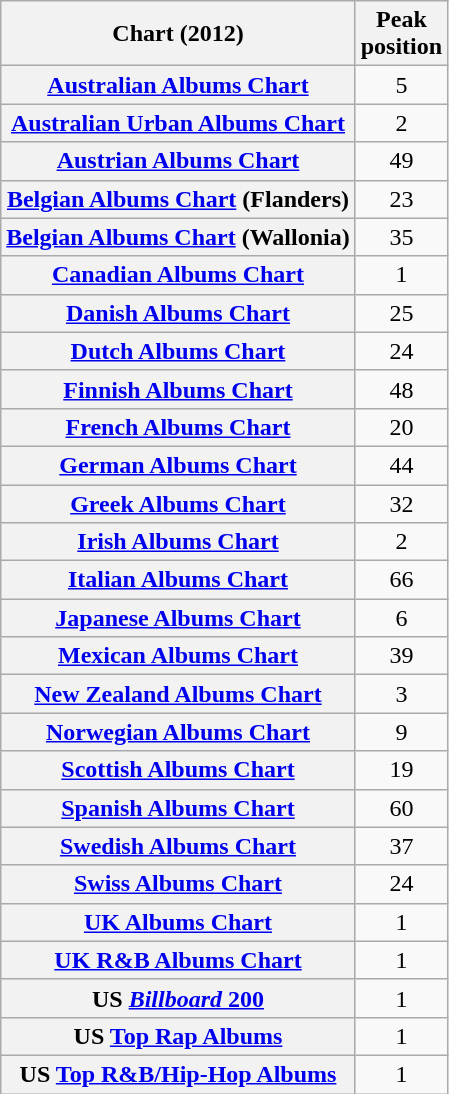<table class="wikitable sortable plainrowheaders">
<tr>
<th scope="col">Chart (2012)</th>
<th scope="col">Peak<br>position</th>
</tr>
<tr>
<th scope="row"><a href='#'>Australian Albums Chart</a></th>
<td style="text-align:center;">5</td>
</tr>
<tr>
<th scope="row"><a href='#'>Australian Urban Albums Chart</a></th>
<td style="text-align:center;">2</td>
</tr>
<tr>
<th scope="row"><a href='#'>Austrian Albums Chart</a></th>
<td style="text-align:center;">49</td>
</tr>
<tr>
<th scope="row"><a href='#'>Belgian Albums Chart</a> (Flanders)</th>
<td style="text-align:center;">23</td>
</tr>
<tr>
<th scope="row"><a href='#'>Belgian Albums Chart</a> (Wallonia)</th>
<td style="text-align:center;">35</td>
</tr>
<tr>
<th scope="row"><a href='#'>Canadian Albums Chart</a></th>
<td style="text-align:center;">1</td>
</tr>
<tr>
<th scope="row"><a href='#'>Danish Albums Chart</a></th>
<td style="text-align:center;">25</td>
</tr>
<tr>
<th scope="row"><a href='#'>Dutch Albums Chart</a></th>
<td style="text-align:center;">24</td>
</tr>
<tr>
<th scope="row"><a href='#'>Finnish Albums Chart</a></th>
<td style="text-align:center;">48</td>
</tr>
<tr>
<th scope="row"><a href='#'>French Albums Chart</a></th>
<td style="text-align:center;">20</td>
</tr>
<tr>
<th scope="row"><a href='#'>German Albums Chart</a></th>
<td style="text-align:center;">44</td>
</tr>
<tr>
<th scope="row"><a href='#'>Greek Albums Chart</a></th>
<td style="text-align:center;">32</td>
</tr>
<tr>
<th scope="row"><a href='#'>Irish Albums Chart</a></th>
<td style="text-align:center;">2</td>
</tr>
<tr>
<th scope="row"><a href='#'>Italian Albums Chart</a></th>
<td style="text-align:center;">66</td>
</tr>
<tr>
<th scope="row"><a href='#'>Japanese Albums Chart</a></th>
<td style="text-align:center;">6</td>
</tr>
<tr>
<th scope="row"><a href='#'>Mexican Albums Chart</a></th>
<td style="text-align:center;">39</td>
</tr>
<tr>
<th scope="row"><a href='#'>New Zealand Albums Chart</a></th>
<td style="text-align:center;">3</td>
</tr>
<tr>
<th scope="row"><a href='#'>Norwegian Albums Chart</a></th>
<td style="text-align:center;">9</td>
</tr>
<tr>
<th scope="row"><a href='#'>Scottish Albums Chart</a></th>
<td style="text-align:center;">19</td>
</tr>
<tr>
<th scope="row"><a href='#'>Spanish Albums Chart</a></th>
<td style="text-align:center;">60</td>
</tr>
<tr>
<th scope="row"><a href='#'>Swedish Albums Chart</a></th>
<td style="text-align:center;">37</td>
</tr>
<tr>
<th scope="row"><a href='#'>Swiss Albums Chart</a></th>
<td style="text-align:center;">24</td>
</tr>
<tr>
<th scope="row"><a href='#'>UK Albums Chart</a></th>
<td style="text-align:center;">1</td>
</tr>
<tr>
<th scope="row"><a href='#'>UK R&B Albums Chart</a></th>
<td style="text-align:center;">1</td>
</tr>
<tr>
<th scope="row">US <a href='#'><em>Billboard</em> 200</a></th>
<td style="text-align:center;">1</td>
</tr>
<tr>
<th scope="row">US <a href='#'>Top Rap Albums</a></th>
<td style="text-align:center;">1</td>
</tr>
<tr>
<th scope="row">US <a href='#'>Top R&B/Hip-Hop Albums</a></th>
<td style="text-align:center;">1</td>
</tr>
</table>
